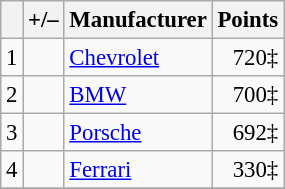<table class="wikitable" style="font-size: 95%;">
<tr>
<th scope="col"></th>
<th scope="col">+/–</th>
<th scope="col">Manufacturer</th>
<th scope="col">Points</th>
</tr>
<tr>
<td align=center>1</td>
<td align="left"></td>
<td> <a href='#'>Chevrolet</a></td>
<td align=right>720‡</td>
</tr>
<tr>
<td align=center>2</td>
<td align="left"></td>
<td> <a href='#'>BMW</a></td>
<td align=right>700‡</td>
</tr>
<tr>
<td align=center>3</td>
<td align="left"></td>
<td> <a href='#'>Porsche</a></td>
<td align=right>692‡</td>
</tr>
<tr>
<td align=center>4</td>
<td align="left"></td>
<td> <a href='#'>Ferrari</a></td>
<td align=right>330‡</td>
</tr>
<tr>
</tr>
</table>
